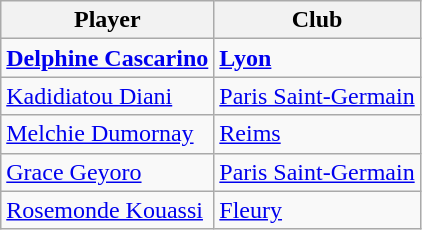<table class="wikitable">
<tr>
<th>Player</th>
<th>Club</th>
</tr>
<tr>
<td> <strong><a href='#'>Delphine Cascarino</a></strong></td>
<td><strong><a href='#'>Lyon</a></strong></td>
</tr>
<tr>
<td> <a href='#'>Kadidiatou Diani</a></td>
<td><a href='#'>Paris Saint-Germain</a></td>
</tr>
<tr>
<td> <a href='#'>Melchie Dumornay</a></td>
<td><a href='#'>Reims</a></td>
</tr>
<tr>
<td> <a href='#'>Grace Geyoro</a></td>
<td><a href='#'>Paris Saint-Germain</a></td>
</tr>
<tr>
<td> <a href='#'>Rosemonde Kouassi</a></td>
<td><a href='#'>Fleury</a></td>
</tr>
</table>
